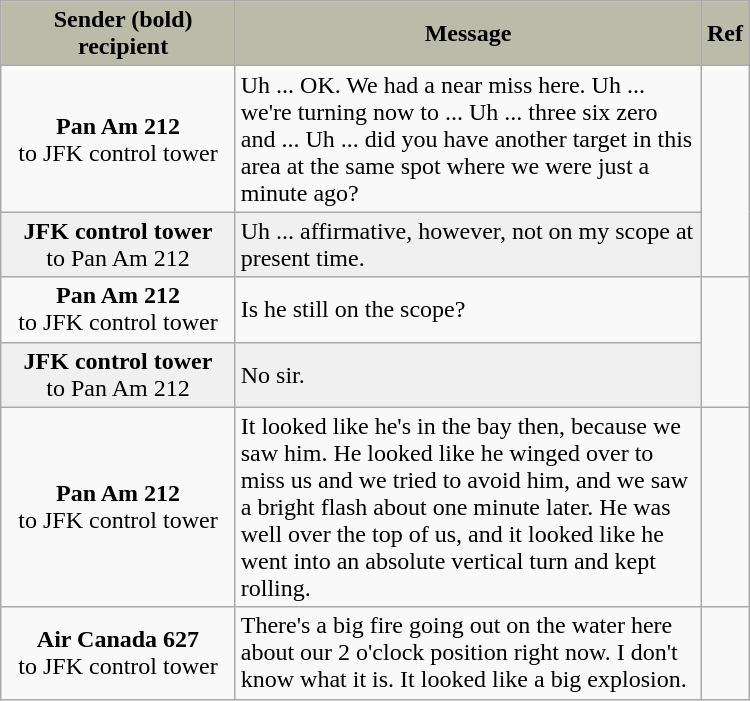<table class="wikitable" style="margin: 1em auto 1em auto;" cellspacing="0" width="500">
<tr>
<th width="150" style="padding-left: 10px; background-color: #bba; text-align: center;">Sender (bold)<br>recipient</th>
<th width="325" style="background-color: #bba;">Message</th>
<th width="25" style="background-color: #bba;">Ref</th>
</tr>
<tr>
<td style="text-align:center;"><strong>Pan Am 212</strong><br>to JFK control tower</td>
<td>Uh ... OK. We had a near miss here. Uh ... we're turning now to ... Uh ... three six zero and ... Uh ... did you have another target in this area at the same spot where we were just a minute ago?</td>
<td rowspan="2" style="text-align:center; background-color: #f9f9f9;"></td>
</tr>
<tr style="background-color: #f0f0f0;">
<td style="text-align:center;"><strong>JFK control tower</strong><br>to Pan Am 212</td>
<td>Uh ... affirmative, however, not on my scope at present time.</td>
</tr>
<tr>
<td style="text-align: center;"><strong>Pan Am 212</strong><br>to JFK control tower</td>
<td>Is he still on the scope?</td>
<td rowspan="2" style="background-color: #f9f9f9; text-align:center;"></td>
</tr>
<tr style="background-color: #f0f0f0;">
<td style="text-align:center;"><strong>JFK control tower</strong><br>to Pan Am 212</td>
<td>No sir.</td>
</tr>
<tr>
<td style="text-align:center;"><strong>Pan Am 212</strong><br>to JFK control tower</td>
<td>It looked like he's in the bay then, because we saw him. He looked like he winged over to miss us and we tried to avoid him, and we saw a bright flash about one minute later. He was well over the top of us, and it looked like he went into an absolute vertical turn and kept rolling.</td>
<td style="text-align: center; background-color:#f9f9f9;"></td>
</tr>
<tr>
<td style="text-align: center;"><strong>Air Canada 627</strong><br>to JFK control tower</td>
<td>There's a big fire going out on the water here about our 2 o'clock position right now. I don't know what it is. It looked like a big explosion.</td>
<td style="text-align:center; background-color: #f9f9f9;"></td>
</tr>
</table>
